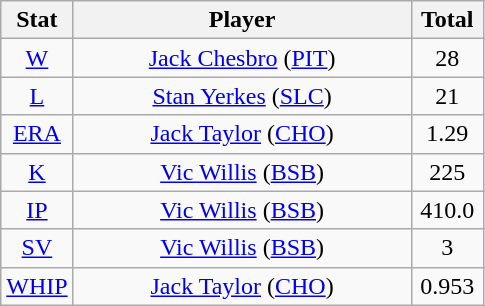<table class="wikitable" style="text-align:center;">
<tr>
<th style="width:15%;">Stat</th>
<th>Player</th>
<th style="width:15%;">Total</th>
</tr>
<tr>
<td><a href='#'>W</a></td>
<td><a href='#'>Jack Chesbro</a> (<a href='#'>PIT</a>)</td>
<td>28</td>
</tr>
<tr>
<td><a href='#'>L</a></td>
<td><a href='#'>Stan Yerkes</a> (<a href='#'>SLC</a>)</td>
<td>21</td>
</tr>
<tr>
<td><a href='#'>ERA</a></td>
<td><a href='#'>Jack Taylor</a> (<a href='#'>CHO</a>)</td>
<td>1.29</td>
</tr>
<tr>
<td><a href='#'>K</a></td>
<td><a href='#'>Vic Willis</a> (<a href='#'>BSB</a>)</td>
<td>225</td>
</tr>
<tr>
<td><a href='#'>IP</a></td>
<td><a href='#'>Vic Willis</a> (<a href='#'>BSB</a>)</td>
<td>410.0</td>
</tr>
<tr>
<td><a href='#'>SV</a></td>
<td><a href='#'>Vic Willis</a> (<a href='#'>BSB</a>)</td>
<td>3</td>
</tr>
<tr>
<td><a href='#'>WHIP</a></td>
<td><a href='#'>Jack Taylor</a> (<a href='#'>CHO</a>)</td>
<td>0.953</td>
</tr>
</table>
